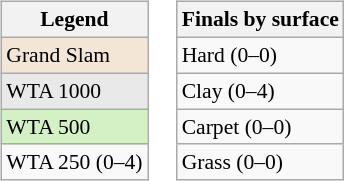<table>
<tr valign=top>
<td><br><table class="wikitable" style="font-size:90%">
<tr>
<th>Legend</th>
</tr>
<tr>
<td style="background:#f3e6d7;">Grand Slam</td>
</tr>
<tr>
<td style="background:#e9e9e9;">WTA 1000</td>
</tr>
<tr>
<td style="background:#d4f1c5;">WTA 500</td>
</tr>
<tr>
<td>WTA 250 (0–4)</td>
</tr>
</table>
</td>
<td><br><table class="wikitable" style="font-size:90%">
<tr>
<th>Finals by surface</th>
</tr>
<tr>
<td>Hard (0–0)</td>
</tr>
<tr>
<td>Clay (0–4)</td>
</tr>
<tr>
<td>Carpet (0–0)</td>
</tr>
<tr>
<td>Grass (0–0)</td>
</tr>
</table>
</td>
</tr>
</table>
